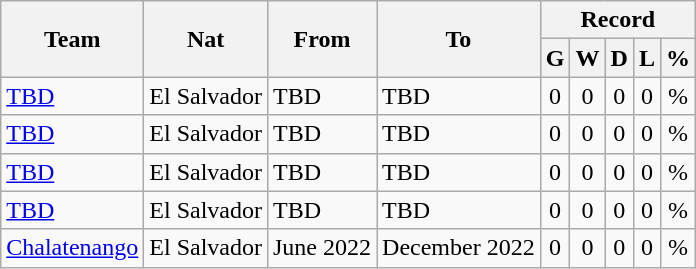<table class="wikitable" style="text-align: center">
<tr>
<th rowspan="2">Team</th>
<th rowspan="2">Nat</th>
<th rowspan="2">From</th>
<th rowspan="2">To</th>
<th colspan="5">Record</th>
</tr>
<tr>
<th>G</th>
<th>W</th>
<th>D</th>
<th>L</th>
<th>%</th>
</tr>
<tr>
<td align=left><a href='#'>TBD</a></td>
<td>El Salvador</td>
<td align=left>TBD</td>
<td align=left>TBD</td>
<td>0</td>
<td>0</td>
<td>0</td>
<td>0</td>
<td>%</td>
</tr>
<tr>
<td align=left><a href='#'>TBD</a></td>
<td>El Salvador</td>
<td align=left>TBD</td>
<td align=left>TBD</td>
<td>0</td>
<td>0</td>
<td>0</td>
<td>0</td>
<td>%</td>
</tr>
<tr>
<td align=left><a href='#'>TBD</a></td>
<td>El Salvador</td>
<td align=left>TBD</td>
<td align=left>TBD</td>
<td>0</td>
<td>0</td>
<td>0</td>
<td>0</td>
<td>%</td>
</tr>
<tr>
<td align=left><a href='#'>TBD</a></td>
<td>El Salvador</td>
<td align=left>TBD</td>
<td align=left>TBD</td>
<td>0</td>
<td>0</td>
<td>0</td>
<td>0</td>
<td>%</td>
</tr>
<tr>
<td align=left><a href='#'>Chalatenango</a></td>
<td>El Salvador</td>
<td align=left>June 2022</td>
<td align=left>December 2022</td>
<td>0</td>
<td>0</td>
<td>0</td>
<td>0</td>
<td>%</td>
</tr>
</table>
